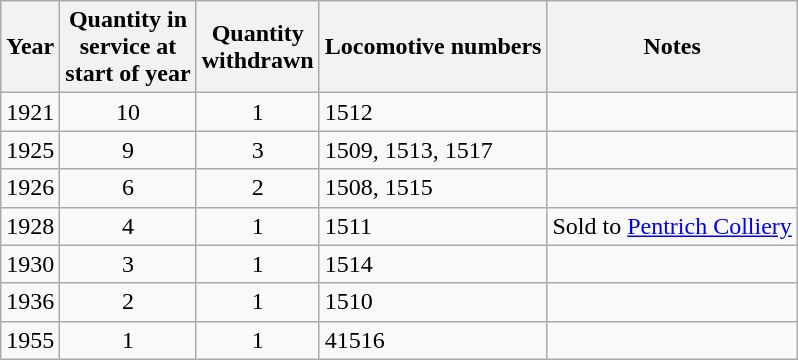<table class="wikitable" style=text-align:center>
<tr>
<th>Year</th>
<th>Quantity in<br>service at<br>start of year</th>
<th>Quantity<br>withdrawn</th>
<th>Locomotive numbers</th>
<th>Notes</th>
</tr>
<tr>
<td>1921</td>
<td>10</td>
<td>1</td>
<td align=left>1512</td>
<td align=left></td>
</tr>
<tr>
<td>1925</td>
<td>9</td>
<td>3</td>
<td align=left>1509, 1513, 1517</td>
<td align=left></td>
</tr>
<tr>
<td>1926</td>
<td>6</td>
<td>2</td>
<td align=left>1508, 1515</td>
<td align=left></td>
</tr>
<tr>
<td>1928</td>
<td>4</td>
<td>1</td>
<td align=left>1511</td>
<td align=left>Sold to <a href='#'>Pentrich Colliery</a></td>
</tr>
<tr>
<td>1930</td>
<td>3</td>
<td>1</td>
<td align=left>1514</td>
<td align=left></td>
</tr>
<tr>
<td>1936</td>
<td>2</td>
<td>1</td>
<td align=left>1510</td>
<td align=left></td>
</tr>
<tr>
<td>1955</td>
<td>1</td>
<td>1</td>
<td align=left>41516</td>
<td align=left></td>
</tr>
</table>
